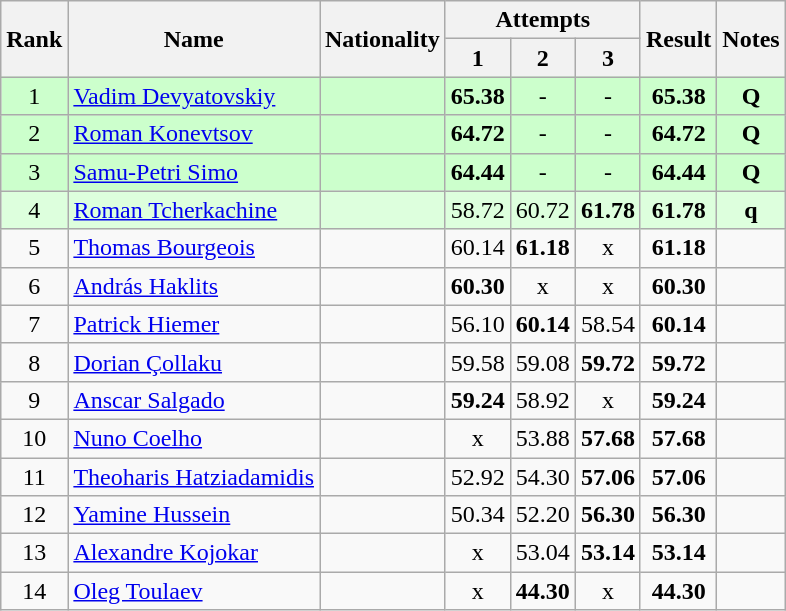<table class="wikitable sortable" style="text-align:center">
<tr>
<th rowspan=2>Rank</th>
<th rowspan=2>Name</th>
<th rowspan=2>Nationality</th>
<th colspan=3>Attempts</th>
<th rowspan=2>Result</th>
<th rowspan=2>Notes</th>
</tr>
<tr>
<th>1</th>
<th>2</th>
<th>3</th>
</tr>
<tr bgcolor=ccffcc>
<td>1</td>
<td align=left><a href='#'>Vadim Devyatovskiy</a></td>
<td align=left></td>
<td><strong>65.38</strong></td>
<td>-</td>
<td>-</td>
<td><strong>65.38</strong></td>
<td><strong>Q</strong></td>
</tr>
<tr bgcolor=ccffcc>
<td>2</td>
<td align=left><a href='#'>Roman Konevtsov</a></td>
<td align=left></td>
<td><strong>64.72</strong></td>
<td>-</td>
<td>-</td>
<td><strong>64.72</strong></td>
<td><strong>Q</strong></td>
</tr>
<tr bgcolor=ccffcc>
<td>3</td>
<td align=left><a href='#'>Samu-Petri Simo</a></td>
<td align=left></td>
<td><strong>64.44</strong></td>
<td>-</td>
<td>-</td>
<td><strong>64.44</strong></td>
<td><strong>Q</strong></td>
</tr>
<tr bgcolor=ddffdd>
<td>4</td>
<td align=left><a href='#'>Roman Tcherkachine</a></td>
<td align=left></td>
<td>58.72</td>
<td>60.72</td>
<td><strong>61.78</strong></td>
<td><strong>61.78</strong></td>
<td><strong>q</strong></td>
</tr>
<tr>
<td>5</td>
<td align=left><a href='#'>Thomas Bourgeois</a></td>
<td align=left></td>
<td>60.14</td>
<td><strong>61.18</strong></td>
<td>x</td>
<td><strong>61.18</strong></td>
<td></td>
</tr>
<tr>
<td>6</td>
<td align=left><a href='#'>András Haklits</a></td>
<td align=left></td>
<td><strong>60.30</strong></td>
<td>x</td>
<td>x</td>
<td><strong>60.30</strong></td>
<td></td>
</tr>
<tr>
<td>7</td>
<td align=left><a href='#'>Patrick Hiemer</a></td>
<td align=left></td>
<td>56.10</td>
<td><strong>60.14</strong></td>
<td>58.54</td>
<td><strong>60.14</strong></td>
<td></td>
</tr>
<tr>
<td>8</td>
<td align=left><a href='#'>Dorian Çollaku</a></td>
<td align=left></td>
<td>59.58</td>
<td>59.08</td>
<td><strong>59.72</strong></td>
<td><strong>59.72</strong></td>
<td></td>
</tr>
<tr>
<td>9</td>
<td align=left><a href='#'>Anscar Salgado</a></td>
<td align=left></td>
<td><strong>59.24</strong></td>
<td>58.92</td>
<td>x</td>
<td><strong>59.24</strong></td>
<td></td>
</tr>
<tr>
<td>10</td>
<td align=left><a href='#'>Nuno Coelho</a></td>
<td align=left></td>
<td>x</td>
<td>53.88</td>
<td><strong>57.68</strong></td>
<td><strong>57.68</strong></td>
<td></td>
</tr>
<tr>
<td>11</td>
<td align=left><a href='#'>Theoharis Hatziadamidis</a></td>
<td align=left></td>
<td>52.92</td>
<td>54.30</td>
<td><strong>57.06</strong></td>
<td><strong>57.06</strong></td>
<td></td>
</tr>
<tr>
<td>12</td>
<td align=left><a href='#'>Yamine Hussein</a></td>
<td align=left></td>
<td>50.34</td>
<td>52.20</td>
<td><strong>56.30</strong></td>
<td><strong>56.30</strong></td>
<td></td>
</tr>
<tr>
<td>13</td>
<td align=left><a href='#'>Alexandre Kojokar</a></td>
<td align=left></td>
<td>x</td>
<td>53.04</td>
<td><strong>53.14</strong></td>
<td><strong>53.14</strong></td>
<td></td>
</tr>
<tr>
<td>14</td>
<td align=left><a href='#'>Oleg Toulaev</a></td>
<td align=left></td>
<td>x</td>
<td><strong>44.30</strong></td>
<td>x</td>
<td><strong>44.30</strong></td>
<td></td>
</tr>
</table>
